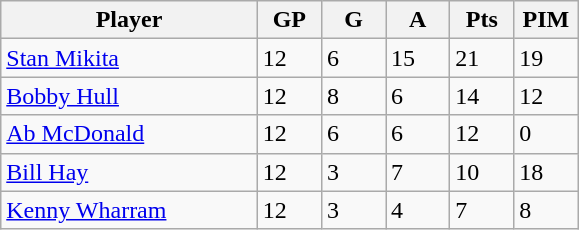<table class="wikitable">
<tr>
<th bgcolor="#DDDDFF" width="40%">Player</th>
<th bgcolor="#DDDDFF" width="10%">GP</th>
<th bgcolor="#DDDDFF" width="10%">G</th>
<th bgcolor="#DDDDFF" width="10%">A</th>
<th bgcolor="#DDDDFF" width="10%">Pts</th>
<th bgcolor="#DDDDFF" width="10%">PIM</th>
</tr>
<tr>
<td><a href='#'>Stan Mikita</a></td>
<td>12</td>
<td>6</td>
<td>15</td>
<td>21</td>
<td>19</td>
</tr>
<tr>
<td><a href='#'>Bobby Hull</a></td>
<td>12</td>
<td>8</td>
<td>6</td>
<td>14</td>
<td>12</td>
</tr>
<tr>
<td><a href='#'>Ab McDonald</a></td>
<td>12</td>
<td>6</td>
<td>6</td>
<td>12</td>
<td>0</td>
</tr>
<tr>
<td><a href='#'>Bill Hay</a></td>
<td>12</td>
<td>3</td>
<td>7</td>
<td>10</td>
<td>18</td>
</tr>
<tr>
<td><a href='#'>Kenny Wharram</a></td>
<td>12</td>
<td>3</td>
<td>4</td>
<td>7</td>
<td>8</td>
</tr>
</table>
